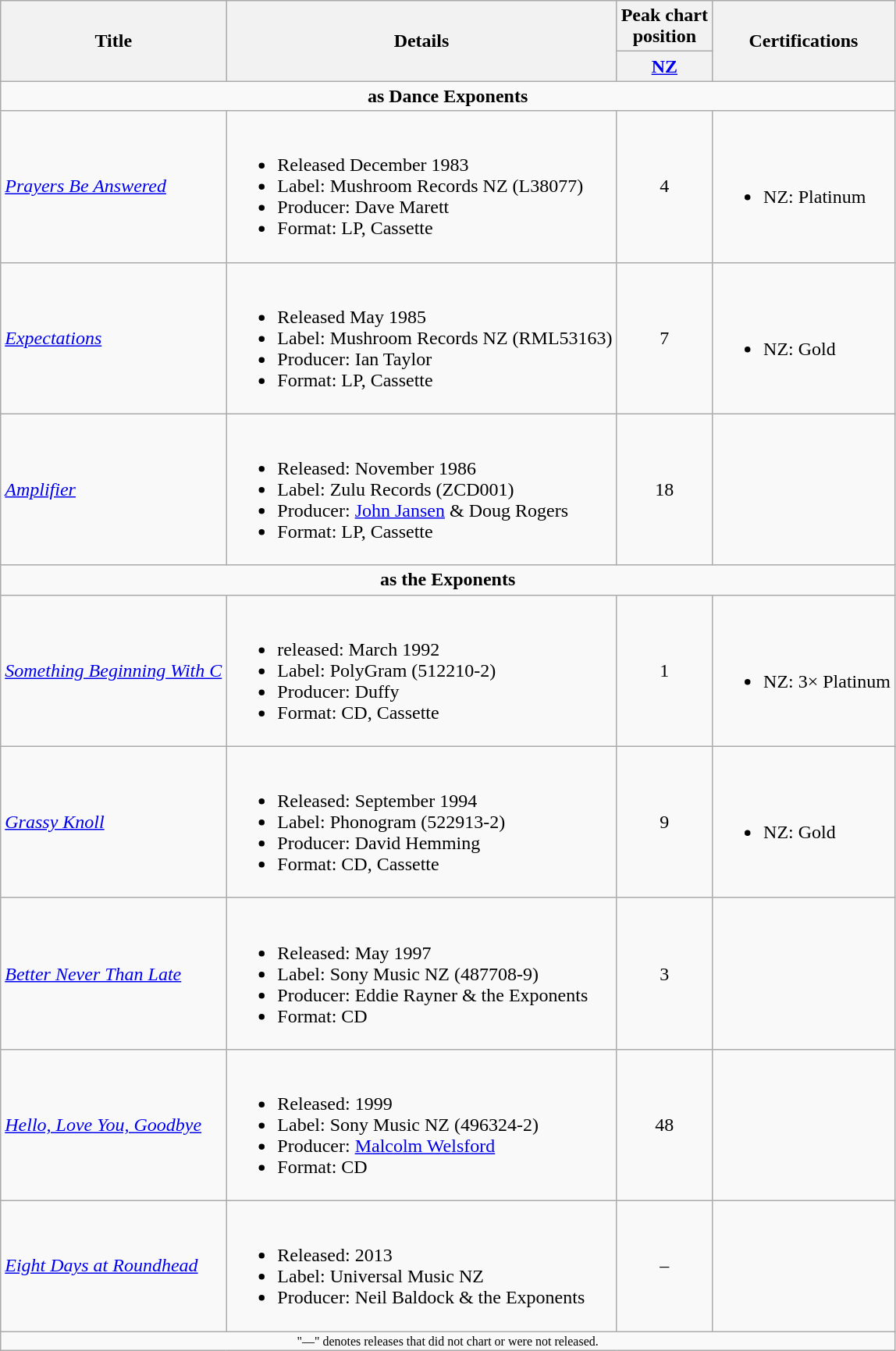<table class="wikitable plainrowheaders">
<tr>
<th rowspan="2">Title</th>
<th rowspan="2">Details</th>
<th>Peak chart<br>position</th>
<th rowspan="2">Certifications</th>
</tr>
<tr>
<th><a href='#'>NZ</a></th>
</tr>
<tr>
<td colspan=4 align=center><strong>as Dance Exponents</strong></td>
</tr>
<tr>
<td><em><a href='#'>Prayers Be Answered</a></em></td>
<td><br><ul><li>Released December 1983</li><li>Label: Mushroom Records NZ (L38077)</li><li>Producer: Dave Marett</li><li>Format: LP, Cassette</li></ul></td>
<td align="center">4</td>
<td><br><ul><li>NZ: Platinum</li></ul></td>
</tr>
<tr>
<td><em><a href='#'>Expectations</a></em></td>
<td><br><ul><li>Released May 1985</li><li>Label: Mushroom Records NZ (RML53163)</li><li>Producer: Ian Taylor</li><li>Format: LP, Cassette</li></ul></td>
<td align="center">7</td>
<td><br><ul><li>NZ: Gold</li></ul></td>
</tr>
<tr>
<td><em><a href='#'>Amplifier</a></em></td>
<td><br><ul><li>Released: November 1986</li><li>Label: Zulu Records (ZCD001)</li><li>Producer: <a href='#'>John Jansen</a> & Doug Rogers</li><li>Format: LP, Cassette</li></ul></td>
<td align="center">18</td>
<td></td>
</tr>
<tr>
<td colspan=4 align=center><strong>as the Exponents</strong></td>
</tr>
<tr>
<td><em><a href='#'>Something Beginning With C</a></em></td>
<td><br><ul><li>released: March 1992</li><li>Label: PolyGram (512210-2)</li><li>Producer: Duffy</li><li>Format: CD, Cassette</li></ul></td>
<td align="center">1</td>
<td><br><ul><li>NZ: 3× Platinum</li></ul></td>
</tr>
<tr>
<td><em><a href='#'>Grassy Knoll</a></em></td>
<td><br><ul><li>Released: September 1994</li><li>Label: Phonogram (522913-2)</li><li>Producer: David Hemming</li><li>Format: CD, Cassette</li></ul></td>
<td align="center">9</td>
<td><br><ul><li>NZ: Gold</li></ul></td>
</tr>
<tr>
<td><em><a href='#'>Better Never Than Late</a></em></td>
<td><br><ul><li>Released: May 1997</li><li>Label: Sony Music NZ (487708-9)</li><li>Producer: Eddie Rayner & the Exponents</li><li>Format: CD</li></ul></td>
<td align="center">3</td>
<td></td>
</tr>
<tr>
<td><em><a href='#'>Hello, Love You, Goodbye</a></em></td>
<td><br><ul><li>Released: 1999</li><li>Label: Sony Music NZ (496324-2)</li><li>Producer: <a href='#'>Malcolm Welsford</a></li><li>Format: CD</li></ul></td>
<td align="center">48</td>
<td></td>
</tr>
<tr>
<td><em><a href='#'>Eight Days at Roundhead</a></em></td>
<td><br><ul><li>Released: 2013</li><li>Label: Universal Music NZ</li><li>Producer: Neil Baldock & the Exponents</li></ul></td>
<td align="center">–</td>
<td></td>
</tr>
<tr>
<td colspan="5" style="text-align:center; font-size:8pt;">"—" denotes releases that did not chart or were not released.</td>
</tr>
</table>
